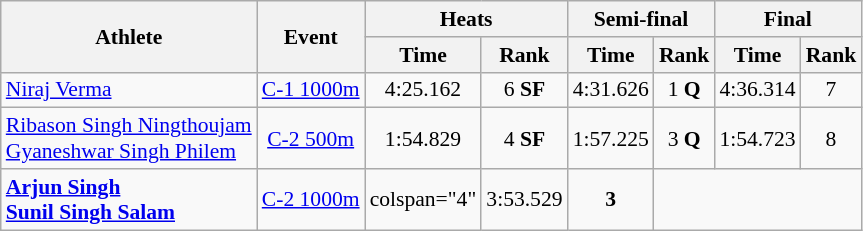<table class=wikitable style="text-align:center; font-size:90%">
<tr>
<th rowspan="2">Athlete</th>
<th rowspan="2">Event</th>
<th colspan="2">Heats</th>
<th colspan="2">Semi-final</th>
<th colspan="2">Final</th>
</tr>
<tr>
<th>Time</th>
<th>Rank</th>
<th>Time</th>
<th>Rank</th>
<th>Time</th>
<th>Rank</th>
</tr>
<tr>
<td style="text-align:left"><a href='#'>Niraj Verma</a></td>
<td><a href='#'>C-1 1000m</a></td>
<td>4:25.162</td>
<td>6 <strong>SF</strong></td>
<td>4:31.626</td>
<td>1 <strong>Q</strong></td>
<td>4:36.314</td>
<td>7</td>
</tr>
<tr>
<td style="text-align:left"><a href='#'>Ribason Singh Ningthoujam</a><br><a href='#'>Gyaneshwar Singh Philem</a></td>
<td><a href='#'>C-2 500m</a></td>
<td>1:54.829</td>
<td>4 <strong>SF</strong></td>
<td>1:57.225</td>
<td>3 <strong>Q</strong></td>
<td>1:54.723</td>
<td>8</td>
</tr>
<tr>
<td style="text-align:left"><strong><a href='#'>Arjun Singh</a><br><a href='#'>Sunil Singh Salam</a></strong></td>
<td><a href='#'>C-2 1000m</a></td>
<td>colspan="4" </td>
<td>3:53.529</td>
<td><strong>3</strong></td>
</tr>
</table>
